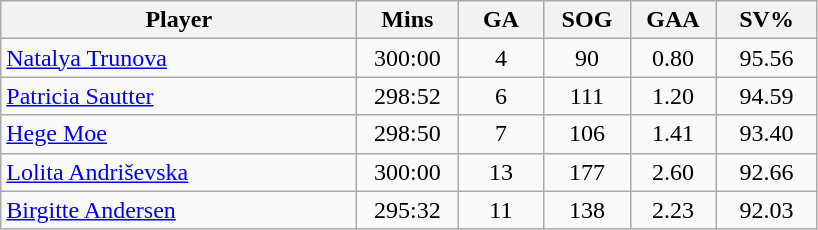<table class="wikitable sortable" style="text-align:center;">
<tr>
<th width="230px">Player</th>
<th width="60px">Mins</th>
<th width="50px">GA</th>
<th width="50px">SOG</th>
<th width="50px">GAA</th>
<th width="60px">SV%</th>
</tr>
<tr align=center>
<td align=left> <a href='#'>Natalya Trunova</a></td>
<td>300:00</td>
<td>4</td>
<td>90</td>
<td>0.80</td>
<td>95.56</td>
</tr>
<tr align=center>
<td align=left> <a href='#'>Patricia Sautter</a></td>
<td>298:52</td>
<td>6</td>
<td>111</td>
<td>1.20</td>
<td>94.59</td>
</tr>
<tr align=center>
<td align=left> <a href='#'>Hege Moe</a></td>
<td>298:50</td>
<td>7</td>
<td>106</td>
<td>1.41</td>
<td>93.40</td>
</tr>
<tr align=center>
<td align=left> <a href='#'>Lolita Andriševska</a></td>
<td>300:00</td>
<td>13</td>
<td>177</td>
<td>2.60</td>
<td>92.66</td>
</tr>
<tr align=center>
<td align=left> <a href='#'>Birgitte Andersen</a></td>
<td>295:32</td>
<td>11</td>
<td>138</td>
<td>2.23</td>
<td>92.03</td>
</tr>
</table>
